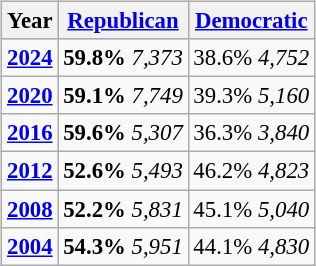<table class="wikitable" style="float:right; font-size:95%;">
<tr bgcolor=lightgrey>
<th>Year</th>
<th><a href='#'>Republican</a></th>
<th><a href='#'>Democratic</a></th>
</tr>
<tr>
<td style="text-align:center;" ><strong><a href='#'>2024</a></strong></td>
<td style="text-align:center;" ><strong>59.8%</strong> <em>7,373</em></td>
<td style="text-align:center;" >38.6% <em>4,752</em></td>
</tr>
<tr>
<td style="text-align:center;" ><strong><a href='#'>2020</a></strong></td>
<td style="text-align:center;" ><strong>59.1%</strong> <em>7,749</em></td>
<td style="text-align:center;" >39.3% <em>5,160</em></td>
</tr>
<tr>
<td style="text-align:center;" ><strong><a href='#'>2016</a></strong></td>
<td style="text-align:center;" ><strong>59.6%</strong> <em>5,307</em></td>
<td style="text-align:center;" >36.3% <em>3,840</em></td>
</tr>
<tr>
<td style="text-align:center;" ><strong><a href='#'>2012</a></strong></td>
<td style="text-align:center;" ><strong>52.6%</strong> <em>5,493</em></td>
<td style="text-align:center;" >46.2% <em>4,823</em></td>
</tr>
<tr>
<td style="text-align:center;" ><strong><a href='#'>2008</a></strong></td>
<td style="text-align:center;" ><strong>52.2%</strong> <em>5,831</em></td>
<td style="text-align:center;" >45.1% <em>5,040</em></td>
</tr>
<tr>
<td style="text-align:center;" ><strong><a href='#'>2004</a></strong></td>
<td style="text-align:center;" ><strong>54.3%</strong> <em>5,951</em></td>
<td style="text-align:center;" >44.1% <em>4,830</em></td>
</tr>
</table>
